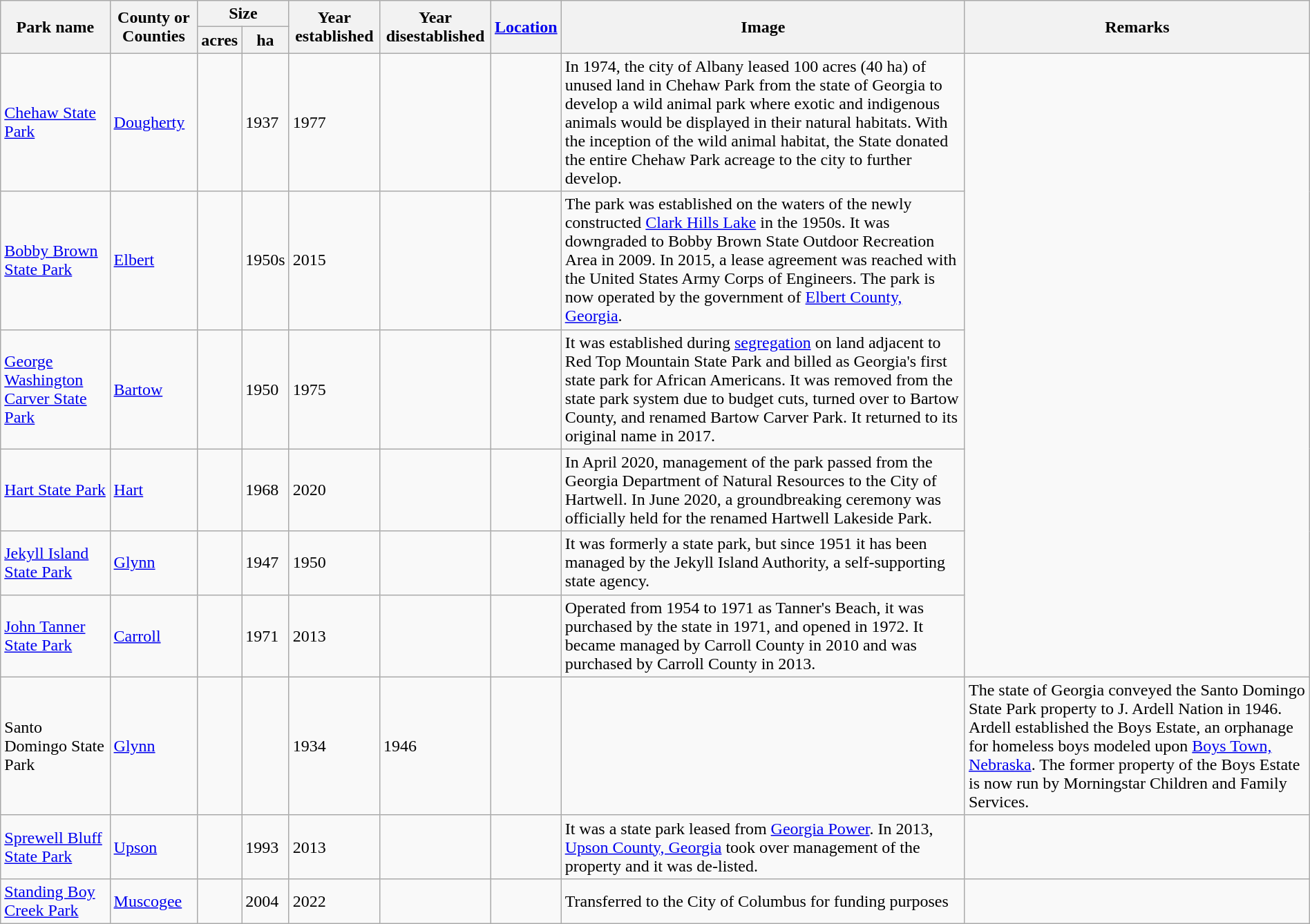<table class="wikitable sortable" style="width:100%">
<tr>
<th style="width:*;" rowspan=2>Park name</th>
<th style="width:*;" rowspan=2>County or Counties</th>
<th style="width:*;" colspan=2>Size</th>
<th style="width:*;" rowspan=2>Year established</th>
<th style="width:*;" rowspan=2>Year disestablished</th>
<th style="width:*;" rowspan=2><a href='#'>Location</a></th>
<th style="width:*;" class="unsortable" rowspan=2>Image</th>
<th style="width:*;" class="unsortable" rowspan=2>Remarks</th>
</tr>
<tr>
<th>acres</th>
<th>ha</th>
</tr>
<tr>
<td><a href='#'>Chehaw State Park</a></td>
<td><a href='#'>Dougherty</a></td>
<td></td>
<td>1937</td>
<td>1977</td>
<td></td>
<td></td>
<td>In 1974, the city of Albany leased 100 acres (40 ha) of unused land in Chehaw Park from the state of Georgia to develop a wild animal park where exotic and indigenous animals would be displayed in their natural habitats. With the inception of the wild animal habitat, the State donated the entire Chehaw Park acreage to the city to further develop.</td>
</tr>
<tr>
<td><a href='#'>Bobby Brown State Park</a></td>
<td><a href='#'>Elbert</a></td>
<td></td>
<td>1950s</td>
<td>2015</td>
<td></td>
<td></td>
<td>The park was established on the waters of the newly constructed <a href='#'>Clark Hills Lake</a> in the 1950s. It was downgraded to Bobby Brown State Outdoor Recreation Area in 2009. In 2015, a lease agreement was reached with the United States Army Corps of Engineers. The park is now operated by the government of <a href='#'>Elbert County, Georgia</a>.</td>
</tr>
<tr>
<td><a href='#'>George Washington Carver State Park</a></td>
<td><a href='#'>Bartow</a></td>
<td></td>
<td>1950</td>
<td>1975</td>
<td></td>
<td></td>
<td>It was established during <a href='#'>segregation</a> on land adjacent to Red Top Mountain State Park and billed as Georgia's first state park for African Americans. It was removed from the state park system due to budget cuts, turned over to Bartow County, and renamed Bartow Carver Park. It returned to its original name in 2017.</td>
</tr>
<tr>
<td><a href='#'>Hart State Park</a></td>
<td><a href='#'>Hart</a></td>
<td></td>
<td>1968</td>
<td>2020</td>
<td></td>
<td></td>
<td>In April 2020, management of the park passed from the Georgia Department of Natural Resources to the City of Hartwell. In June 2020, a groundbreaking ceremony was officially held for the renamed Hartwell Lakeside Park.</td>
</tr>
<tr>
<td><a href='#'>Jekyll Island State Park</a></td>
<td><a href='#'>Glynn</a></td>
<td></td>
<td>1947</td>
<td>1950</td>
<td></td>
<td></td>
<td>It was formerly a state park, but since 1951 it has been managed by the Jekyll Island Authority, a self-supporting state agency.</td>
</tr>
<tr>
<td><a href='#'>John Tanner State Park</a></td>
<td><a href='#'>Carroll</a></td>
<td></td>
<td>1971</td>
<td>2013</td>
<td></td>
<td></td>
<td>Operated from 1954 to 1971 as Tanner's Beach, it was purchased by the state in 1971, and opened in 1972. It became managed by Carroll County in 2010 and was purchased by Carroll County in 2013.</td>
</tr>
<tr>
<td>Santo Domingo State Park</td>
<td><a href='#'>Glynn</a></td>
<td></td>
<td></td>
<td>1934</td>
<td>1946</td>
<td></td>
<td></td>
<td>The state of Georgia conveyed the Santo Domingo State Park property to J. Ardell Nation in 1946. Ardell established the Boys Estate, an orphanage for homeless boys modeled upon <a href='#'>Boys Town, Nebraska</a>. The former property of the Boys Estate is now run by Morningstar Children and Family Services.</td>
</tr>
<tr>
<td><a href='#'>Sprewell Bluff State Park</a></td>
<td><a href='#'>Upson</a></td>
<td></td>
<td>1993</td>
<td>2013</td>
<td></td>
<td></td>
<td>It was a state park leased from <a href='#'>Georgia Power</a>. In 2013, <a href='#'>Upson County, Georgia</a> took over management of the property and it was de-listed.</td>
</tr>
<tr>
<td><a href='#'>Standing Boy Creek Park</a></td>
<td><a href='#'>Muscogee</a></td>
<td></td>
<td>2004</td>
<td>2022</td>
<td></td>
<td></td>
<td>Transferred to the City of Columbus for funding purposes</td>
<td></td>
</tr>
</table>
